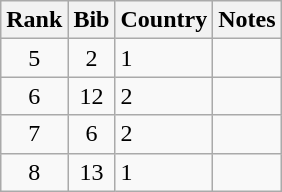<table class="wikitable" style="text-align:center;">
<tr>
<th>Rank</th>
<th>Bib</th>
<th>Country</th>
<th>Notes</th>
</tr>
<tr>
<td>5</td>
<td>2</td>
<td align=left> 1</td>
<td></td>
</tr>
<tr>
<td>6</td>
<td>12</td>
<td align=left> 2</td>
<td></td>
</tr>
<tr>
<td>7</td>
<td>6</td>
<td align=left> 2</td>
<td></td>
</tr>
<tr>
<td>8</td>
<td>13</td>
<td align=left> 1</td>
<td></td>
</tr>
</table>
